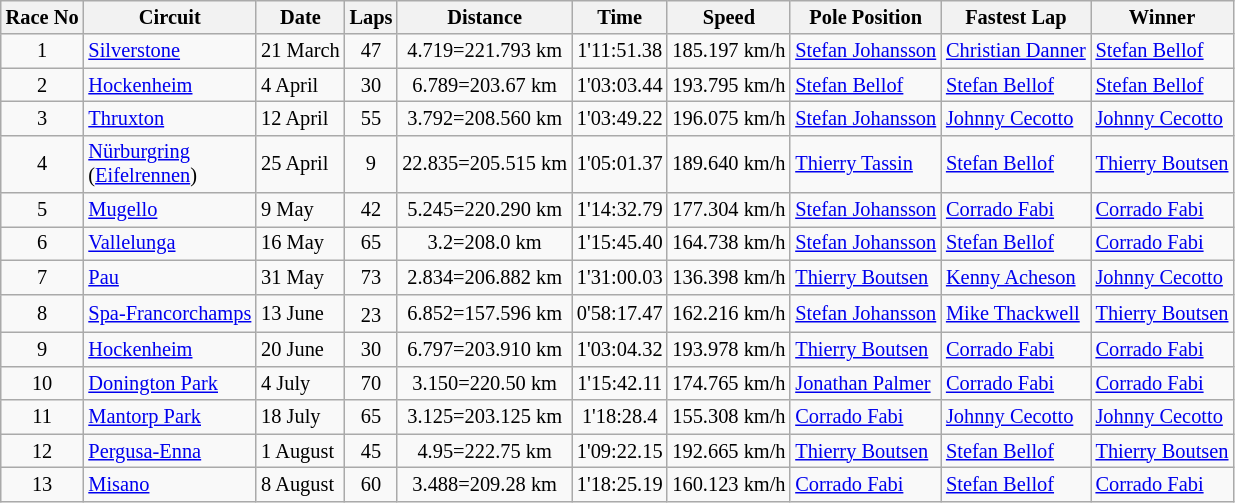<table class="wikitable" style="font-size: 85%; text-align:center">
<tr>
<th>Race No</th>
<th>Circuit</th>
<th>Date</th>
<th>Laps</th>
<th>Distance</th>
<th>Time</th>
<th>Speed</th>
<th>Pole Position</th>
<th>Fastest Lap</th>
<th>Winner</th>
</tr>
<tr>
<td>1</td>
<td align=left> <a href='#'>Silverstone</a></td>
<td align=left>21 March</td>
<td>47</td>
<td>4.719=221.793 km</td>
<td>1'11:51.38</td>
<td>185.197 km/h</td>
<td align=left> <a href='#'>Stefan Johansson</a></td>
<td align=left> <a href='#'>Christian Danner</a></td>
<td align=left> <a href='#'>Stefan Bellof</a></td>
</tr>
<tr>
<td>2</td>
<td align=left> <a href='#'>Hockenheim</a></td>
<td align=left>4 April</td>
<td>30</td>
<td>6.789=203.67 km</td>
<td>1'03:03.44</td>
<td>193.795 km/h</td>
<td align=left> <a href='#'>Stefan Bellof</a></td>
<td align=left> <a href='#'>Stefan Bellof</a></td>
<td align=left> <a href='#'>Stefan Bellof</a></td>
</tr>
<tr>
<td>3</td>
<td align=left> <a href='#'>Thruxton</a></td>
<td align=left>12 April</td>
<td>55</td>
<td>3.792=208.560 km</td>
<td>1'03:49.22</td>
<td>196.075 km/h</td>
<td align=left> <a href='#'>Stefan Johansson</a></td>
<td align=left> <a href='#'>Johnny Cecotto</a></td>
<td align=left> <a href='#'>Johnny Cecotto</a></td>
</tr>
<tr>
<td>4</td>
<td align=left> <a href='#'>Nürburgring</a> <br> (<a href='#'>Eifelrennen</a>)</td>
<td align=left>25 April</td>
<td>9</td>
<td>22.835=205.515 km</td>
<td>1'05:01.37</td>
<td>189.640 km/h</td>
<td align=left> <a href='#'>Thierry Tassin</a></td>
<td align=left> <a href='#'>Stefan Bellof</a></td>
<td align=left> <a href='#'>Thierry Boutsen</a></td>
</tr>
<tr>
<td>5</td>
<td align=left> <a href='#'>Mugello</a></td>
<td align=left>9 May</td>
<td>42</td>
<td>5.245=220.290 km</td>
<td>1'14:32.79</td>
<td>177.304 km/h</td>
<td align=left> <a href='#'>Stefan Johansson</a></td>
<td align=left> <a href='#'>Corrado Fabi</a></td>
<td align=left> <a href='#'>Corrado Fabi</a></td>
</tr>
<tr>
<td>6</td>
<td align=left> <a href='#'>Vallelunga</a></td>
<td align=left>16 May</td>
<td>65</td>
<td>3.2=208.0 km</td>
<td>1'15:45.40</td>
<td>164.738 km/h</td>
<td align=left> <a href='#'>Stefan Johansson</a></td>
<td align=left> <a href='#'>Stefan Bellof</a></td>
<td align=left> <a href='#'>Corrado Fabi</a></td>
</tr>
<tr>
<td>7</td>
<td align=left> <a href='#'>Pau</a></td>
<td align=left>31 May</td>
<td>73</td>
<td>2.834=206.882 km</td>
<td>1'31:00.03</td>
<td>136.398 km/h</td>
<td align=left> <a href='#'>Thierry Boutsen</a></td>
<td align=left> <a href='#'>Kenny Acheson</a></td>
<td align=left> <a href='#'>Johnny Cecotto</a></td>
</tr>
<tr>
<td>8</td>
<td align=left> <a href='#'>Spa-Francorchamps</a></td>
<td align=left>13 June</td>
<td>23<sup> </sup></td>
<td>6.852=157.596 km</td>
<td>0'58:17.47</td>
<td>162.216 km/h</td>
<td align=left> <a href='#'>Stefan Johansson</a></td>
<td align=left> <a href='#'>Mike Thackwell</a></td>
<td align=left> <a href='#'>Thierry Boutsen</a></td>
</tr>
<tr>
<td>9</td>
<td align=left> <a href='#'>Hockenheim</a></td>
<td align=left>20 June</td>
<td>30</td>
<td>6.797=203.910 km</td>
<td>1'03:04.32</td>
<td>193.978 km/h</td>
<td align=left> <a href='#'>Thierry Boutsen</a></td>
<td align=left> <a href='#'>Corrado Fabi</a></td>
<td align=left> <a href='#'>Corrado Fabi</a></td>
</tr>
<tr>
<td>10</td>
<td align=left> <a href='#'>Donington Park</a></td>
<td align=left>4 July</td>
<td>70</td>
<td>3.150=220.50 km</td>
<td>1'15:42.11</td>
<td>174.765 km/h</td>
<td align=left> <a href='#'>Jonathan Palmer</a></td>
<td align=left> <a href='#'>Corrado Fabi</a></td>
<td align=left> <a href='#'>Corrado Fabi</a></td>
</tr>
<tr>
<td>11</td>
<td align=left> <a href='#'>Mantorp Park</a></td>
<td align=left>18 July</td>
<td>65</td>
<td>3.125=203.125 km</td>
<td>1'18:28.4</td>
<td>155.308 km/h</td>
<td align=left> <a href='#'>Corrado Fabi</a></td>
<td align=left> <a href='#'>Johnny Cecotto</a></td>
<td align=left> <a href='#'>Johnny Cecotto</a></td>
</tr>
<tr>
<td>12</td>
<td align=left> <a href='#'>Pergusa-Enna</a></td>
<td align=left>1 August</td>
<td>45</td>
<td>4.95=222.75 km</td>
<td>1'09:22.15</td>
<td>192.665 km/h</td>
<td align=left> <a href='#'>Thierry Boutsen</a></td>
<td align=left> <a href='#'>Stefan Bellof</a></td>
<td align=left> <a href='#'>Thierry Boutsen</a></td>
</tr>
<tr>
<td>13</td>
<td align=left> <a href='#'>Misano</a></td>
<td align=left>8 August</td>
<td>60</td>
<td>3.488=209.28 km</td>
<td>1'18:25.19</td>
<td>160.123 km/h</td>
<td align=left> <a href='#'>Corrado Fabi</a></td>
<td align=left> <a href='#'>Stefan Bellof</a></td>
<td align=left> <a href='#'>Corrado Fabi</a></td>
</tr>
</table>
